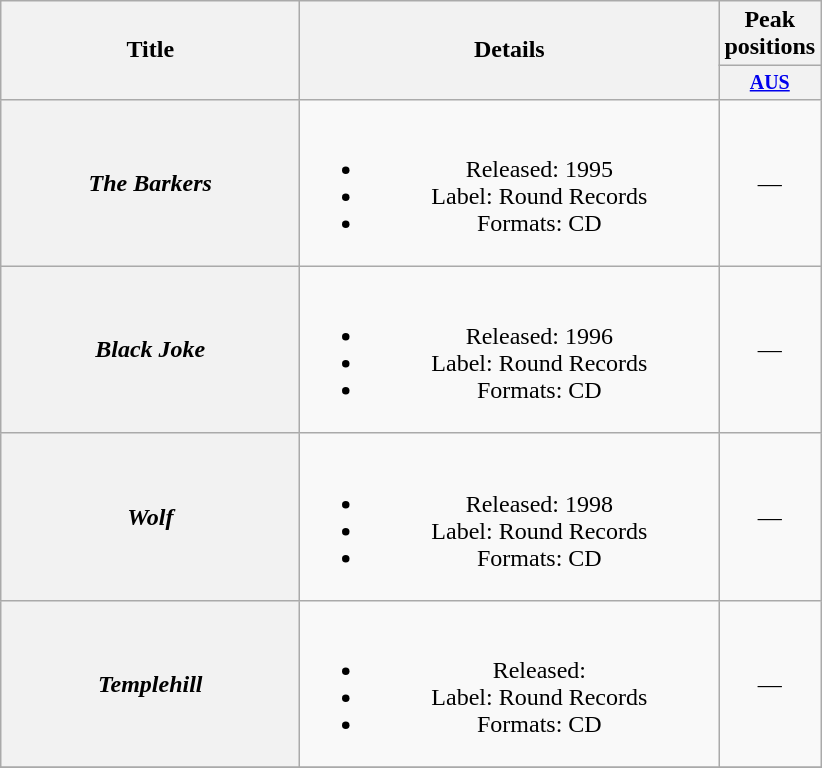<table class="wikitable plainrowheaders" style="text-align:center;">
<tr>
<th rowspan="2" style="width:12em;">Title</th>
<th rowspan="2" style="width:17em;">Details</th>
<th colspan="1">Peak positions</th>
</tr>
<tr style="font-size:smaller;">
<th width="50"><a href='#'>AUS</a><br></th>
</tr>
<tr>
<th scope="row"><em>The Barkers</em></th>
<td><br><ul><li>Released: 1995</li><li>Label: Round Records</li><li>Formats: CD</li></ul></td>
<td>—</td>
</tr>
<tr>
<th scope="row"><em>Black Joke</em></th>
<td><br><ul><li>Released: 1996</li><li>Label: Round Records </li><li>Formats: CD</li></ul></td>
<td>—</td>
</tr>
<tr>
<th scope="row"><em>Wolf</em></th>
<td><br><ul><li>Released: 1998</li><li>Label: Round Records</li><li>Formats: CD</li></ul></td>
<td>—</td>
</tr>
<tr>
<th scope="row"><em>Templehill</em></th>
<td><br><ul><li>Released:</li><li>Label: Round Records</li><li>Formats: CD</li></ul></td>
<td>—</td>
</tr>
<tr>
</tr>
</table>
